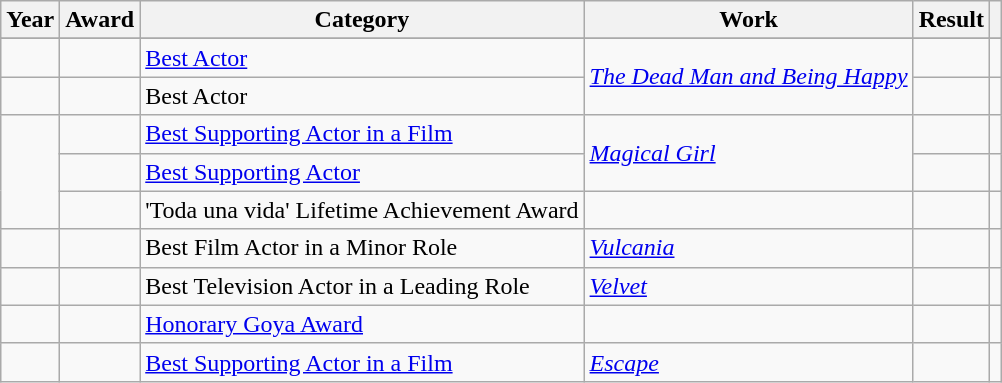<table class="wikitable sortable plainrowheaders">
<tr>
<th>Year</th>
<th>Award</th>
<th>Category</th>
<th>Work</th>
<th>Result</th>
<th scope="col" class="unsortable"></th>
</tr>
<tr>
</tr>
<tr>
<td></td>
<td></td>
<td><a href='#'>Best Actor</a></td>
<td rowspan = "2"><em><a href='#'>The Dead Man and Being Happy</a></em></td>
<td></td>
<td></td>
</tr>
<tr>
<td></td>
<td></td>
<td>Best Actor</td>
<td></td>
<td></td>
</tr>
<tr>
<td rowspan = "3"></td>
<td></td>
<td><a href='#'>Best Supporting Actor in a Film</a></td>
<td rowspan = "2"><em><a href='#'>Magical Girl</a></em></td>
<td></td>
<td></td>
</tr>
<tr>
<td></td>
<td><a href='#'>Best Supporting Actor</a></td>
<td></td>
<td></td>
</tr>
<tr>
<td></td>
<td>'Toda una vida' Lifetime Achievement Award</td>
<td></td>
<td></td>
<td></td>
</tr>
<tr>
<td></td>
<td></td>
<td>Best Film Actor in a Minor Role</td>
<td><em><a href='#'>Vulcania</a></em></td>
<td></td>
<td></td>
</tr>
<tr>
<td></td>
<td></td>
<td>Best Television Actor in a Leading Role</td>
<td><em><a href='#'>Velvet</a></em></td>
<td></td>
<td></td>
</tr>
<tr>
<td></td>
<td></td>
<td><a href='#'>Honorary Goya Award</a></td>
<td></td>
<td></td>
<td></td>
</tr>
<tr>
<td></td>
<td></td>
<td><a href='#'>Best Supporting Actor in a Film</a></td>
<td><em><a href='#'>Escape</a></em></td>
<td></td>
<td></td>
</tr>
</table>
